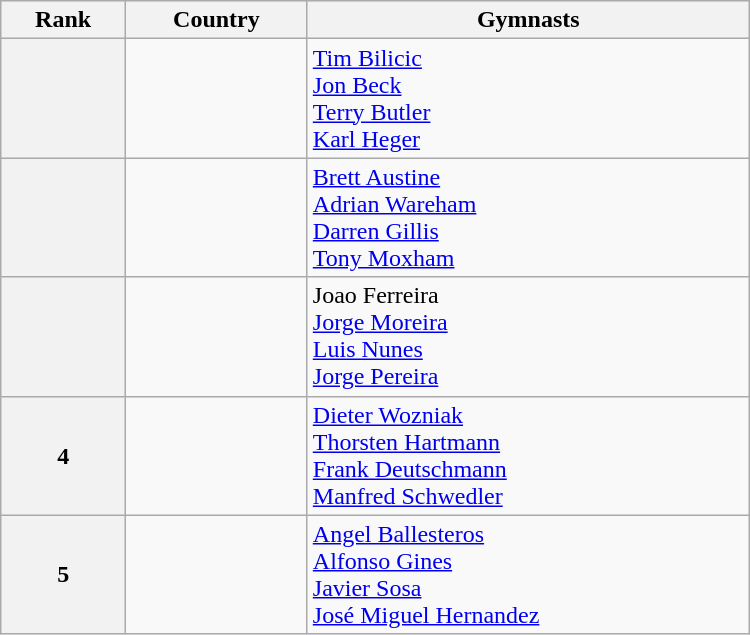<table class="wikitable" width=500>
<tr bgcolor="#efefef">
<th>Rank</th>
<th>Country</th>
<th>Gymnasts</th>
</tr>
<tr>
<th></th>
<td></td>
<td><a href='#'>Tim Bilicic</a> <br> <a href='#'>Jon Beck</a> <br> <a href='#'>Terry Butler</a> <br> <a href='#'>Karl Heger</a></td>
</tr>
<tr>
<th></th>
<td></td>
<td><a href='#'>Brett Austine</a> <br> <a href='#'>Adrian Wareham</a> <br> <a href='#'>Darren Gillis</a> <br> <a href='#'>Tony Moxham</a></td>
</tr>
<tr>
<th></th>
<td></td>
<td>Joao Ferreira <br> <a href='#'>Jorge Moreira</a> <br> <a href='#'>Luis Nunes</a> <br> <a href='#'>Jorge Pereira</a></td>
</tr>
<tr>
<th>4</th>
<td></td>
<td><a href='#'>Dieter Wozniak</a> <br> <a href='#'>Thorsten Hartmann</a> <br> <a href='#'>Frank Deutschmann</a> <br> <a href='#'>Manfred Schwedler</a></td>
</tr>
<tr>
<th>5</th>
<td></td>
<td><a href='#'>Angel Ballesteros</a> <br> <a href='#'>Alfonso Gines</a> <br> <a href='#'>Javier Sosa</a> <br> <a href='#'>José Miguel Hernandez</a></td>
</tr>
</table>
